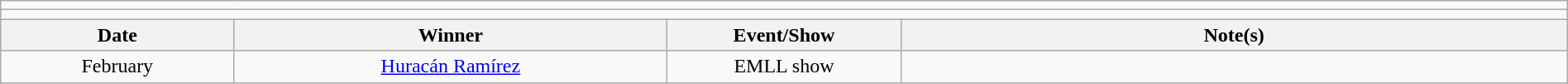<table class="wikitable" style="text-align:center; width:100%;">
<tr>
<td colspan=5></td>
</tr>
<tr>
<td colspan=5><strong></strong></td>
</tr>
<tr>
<th width=14%>Date</th>
<th width=26%>Winner</th>
<th width=14%>Event/Show</th>
<th width=40%>Note(s)</th>
</tr>
<tr>
<td>February</td>
<td><a href='#'>Huracán Ramírez</a></td>
<td>EMLL show</td>
<td align=left></td>
</tr>
</table>
